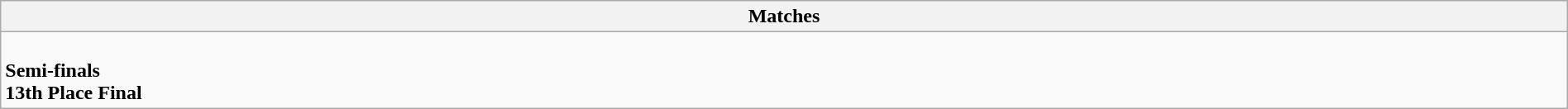<table class="wikitable collapsible collapsed" style="width:100%;">
<tr>
<th>Matches</th>
</tr>
<tr>
<td><br><strong>Semi-finals</strong>

<br><strong>13th Place Final</strong>
</td>
</tr>
</table>
